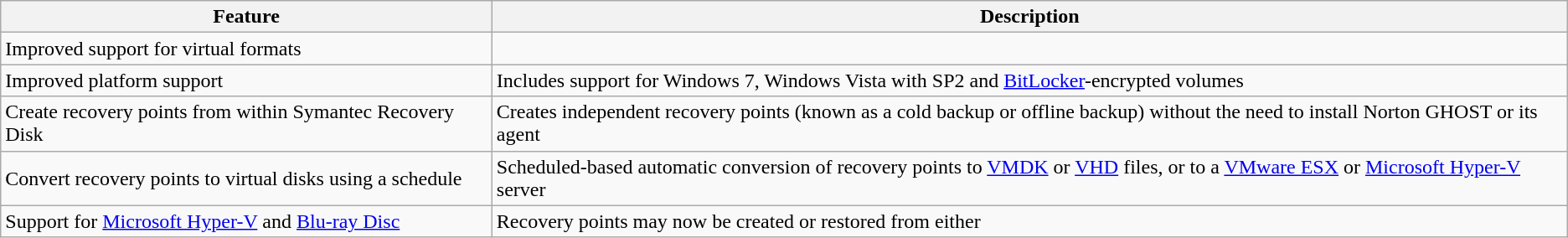<table class="wikitable">
<tr>
<th>Feature</th>
<th>Description</th>
</tr>
<tr>
<td>Improved support for virtual formats</td>
<td></td>
</tr>
<tr>
<td>Improved platform support</td>
<td>Includes support for Windows 7, Windows Vista with SP2 and <a href='#'>BitLocker</a>-encrypted volumes</td>
</tr>
<tr>
<td>Create recovery points from within Symantec Recovery Disk</td>
<td>Creates independent recovery points (known as a cold backup or offline backup) without the need to install Norton GHOST or its agent</td>
</tr>
<tr>
<td>Convert recovery points to virtual disks using a schedule</td>
<td>Scheduled-based automatic conversion of recovery points to <a href='#'>VMDK</a> or <a href='#'>VHD</a> files, or to a <a href='#'>VMware ESX</a> or <a href='#'>Microsoft Hyper-V</a> server</td>
</tr>
<tr>
<td>Support for <a href='#'>Microsoft Hyper-V</a> and <a href='#'>Blu-ray Disc</a></td>
<td>Recovery points may now be created or restored from either</td>
</tr>
</table>
